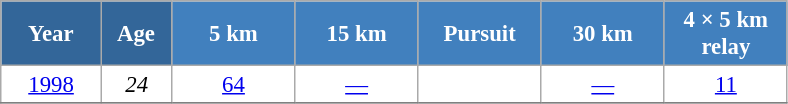<table class="wikitable" style="font-size:95%; text-align:center; border:grey solid 1px; border-collapse:collapse; background:#ffffff;">
<tr>
<th style="background-color:#369; color:white; width:60px;"> Year </th>
<th style="background-color:#369; color:white; width:40px;"> Age </th>
<th style="background-color:#4180be; color:white; width:75px;"> 5 km </th>
<th style="background-color:#4180be; color:white; width:75px;"> 15 km </th>
<th style="background-color:#4180be; color:white; width:75px;"> Pursuit </th>
<th style="background-color:#4180be; color:white; width:75px;"> 30 km </th>
<th style="background-color:#4180be; color:white; width:75px;"> 4 × 5 km <br> relay </th>
</tr>
<tr>
<td><a href='#'>1998</a></td>
<td><em>24</em></td>
<td><a href='#'>64</a></td>
<td><a href='#'>—</a></td>
<td><a href='#'></a></td>
<td><a href='#'>—</a></td>
<td><a href='#'>11</a></td>
</tr>
<tr>
</tr>
</table>
